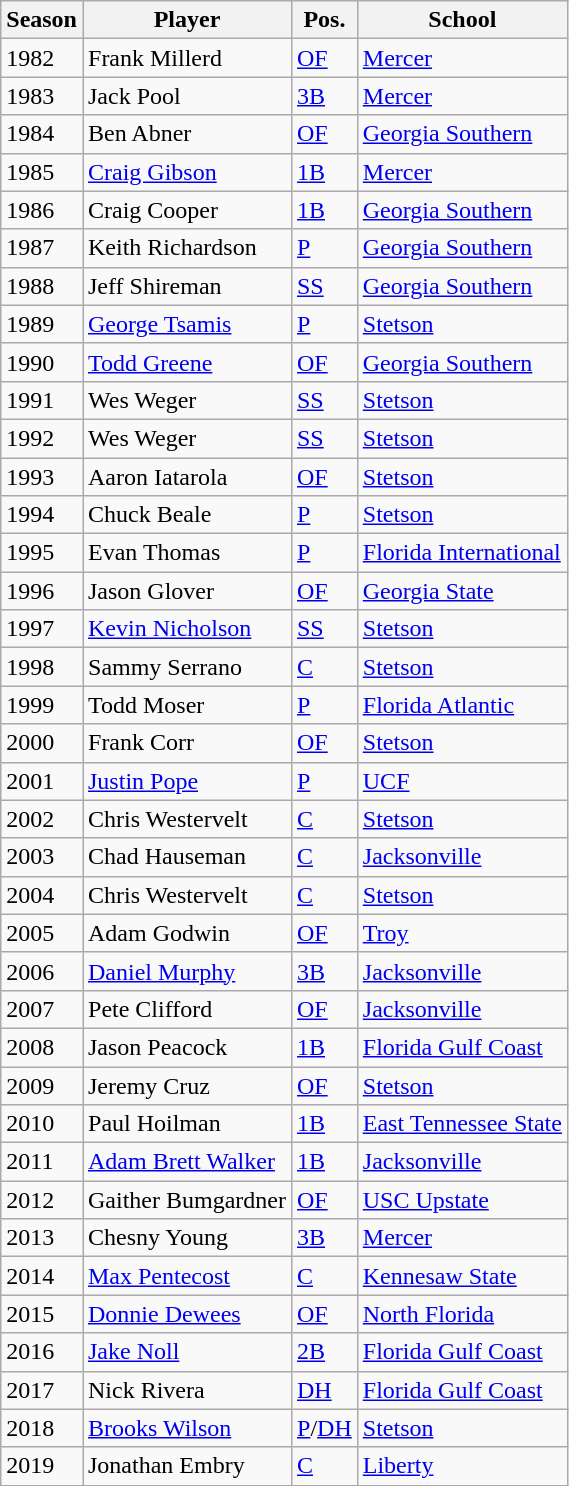<table class="wikitable" border="1">
<tr>
<th>Season</th>
<th>Player</th>
<th>Pos.</th>
<th>School</th>
</tr>
<tr>
<td>1982</td>
<td>Frank Millerd</td>
<td><a href='#'>OF</a></td>
<td><a href='#'>Mercer</a></td>
</tr>
<tr>
<td>1983</td>
<td>Jack Pool</td>
<td><a href='#'>3B</a></td>
<td><a href='#'>Mercer</a></td>
</tr>
<tr>
<td>1984</td>
<td>Ben Abner</td>
<td><a href='#'>OF</a></td>
<td><a href='#'>Georgia Southern</a></td>
</tr>
<tr>
<td>1985</td>
<td><a href='#'>Craig Gibson</a></td>
<td><a href='#'>1B</a></td>
<td><a href='#'>Mercer</a></td>
</tr>
<tr>
<td>1986</td>
<td>Craig Cooper</td>
<td><a href='#'>1B</a></td>
<td><a href='#'>Georgia Southern</a></td>
</tr>
<tr>
<td>1987</td>
<td>Keith Richardson</td>
<td><a href='#'>P</a></td>
<td><a href='#'>Georgia Southern</a></td>
</tr>
<tr>
<td>1988</td>
<td>Jeff Shireman</td>
<td><a href='#'>SS</a></td>
<td><a href='#'>Georgia Southern</a></td>
</tr>
<tr>
<td>1989</td>
<td><a href='#'>George Tsamis</a></td>
<td><a href='#'>P</a></td>
<td><a href='#'>Stetson</a></td>
</tr>
<tr>
<td>1990</td>
<td><a href='#'>Todd Greene</a></td>
<td><a href='#'>OF</a></td>
<td><a href='#'>Georgia Southern</a></td>
</tr>
<tr>
<td>1991</td>
<td>Wes Weger</td>
<td><a href='#'>SS</a></td>
<td><a href='#'>Stetson</a></td>
</tr>
<tr>
<td>1992</td>
<td>Wes Weger</td>
<td><a href='#'>SS</a></td>
<td><a href='#'>Stetson</a></td>
</tr>
<tr>
<td>1993</td>
<td>Aaron Iatarola</td>
<td><a href='#'>OF</a></td>
<td><a href='#'>Stetson</a></td>
</tr>
<tr>
<td>1994</td>
<td>Chuck Beale</td>
<td><a href='#'>P</a></td>
<td><a href='#'>Stetson</a></td>
</tr>
<tr>
<td>1995</td>
<td>Evan Thomas</td>
<td><a href='#'>P</a></td>
<td><a href='#'>Florida International</a></td>
</tr>
<tr>
<td>1996</td>
<td>Jason Glover</td>
<td><a href='#'>OF</a></td>
<td><a href='#'>Georgia State</a></td>
</tr>
<tr>
<td>1997</td>
<td><a href='#'>Kevin Nicholson</a></td>
<td><a href='#'>SS</a></td>
<td><a href='#'>Stetson</a></td>
</tr>
<tr>
<td>1998</td>
<td>Sammy Serrano</td>
<td><a href='#'>C</a></td>
<td><a href='#'>Stetson</a></td>
</tr>
<tr>
<td>1999</td>
<td>Todd Moser</td>
<td><a href='#'>P</a></td>
<td><a href='#'>Florida Atlantic</a></td>
</tr>
<tr>
<td>2000</td>
<td>Frank Corr</td>
<td><a href='#'>OF</a></td>
<td><a href='#'>Stetson</a></td>
</tr>
<tr>
<td>2001</td>
<td><a href='#'>Justin Pope</a></td>
<td><a href='#'>P</a></td>
<td><a href='#'>UCF</a></td>
</tr>
<tr>
<td>2002</td>
<td>Chris Westervelt</td>
<td><a href='#'>C</a></td>
<td><a href='#'>Stetson</a></td>
</tr>
<tr>
<td>2003</td>
<td>Chad Hauseman</td>
<td><a href='#'>C</a></td>
<td><a href='#'>Jacksonville</a></td>
</tr>
<tr>
<td>2004</td>
<td>Chris Westervelt</td>
<td><a href='#'>C</a></td>
<td><a href='#'>Stetson</a></td>
</tr>
<tr>
<td>2005</td>
<td>Adam Godwin</td>
<td><a href='#'>OF</a></td>
<td><a href='#'>Troy</a></td>
</tr>
<tr>
<td>2006</td>
<td><a href='#'>Daniel Murphy</a></td>
<td><a href='#'>3B</a></td>
<td><a href='#'>Jacksonville</a></td>
</tr>
<tr>
<td>2007</td>
<td>Pete Clifford</td>
<td><a href='#'>OF</a></td>
<td><a href='#'>Jacksonville</a></td>
</tr>
<tr>
<td>2008</td>
<td>Jason Peacock</td>
<td><a href='#'>1B</a></td>
<td><a href='#'>Florida Gulf Coast</a></td>
</tr>
<tr>
<td>2009</td>
<td>Jeremy Cruz</td>
<td><a href='#'>OF</a></td>
<td><a href='#'>Stetson</a></td>
</tr>
<tr>
<td>2010</td>
<td>Paul Hoilman</td>
<td><a href='#'>1B</a></td>
<td><a href='#'>East Tennessee State</a></td>
</tr>
<tr>
<td>2011</td>
<td><a href='#'>Adam Brett Walker</a></td>
<td><a href='#'>1B</a></td>
<td><a href='#'>Jacksonville</a></td>
</tr>
<tr>
<td>2012</td>
<td>Gaither Bumgardner</td>
<td><a href='#'>OF</a></td>
<td><a href='#'>USC Upstate</a></td>
</tr>
<tr>
<td>2013</td>
<td>Chesny Young</td>
<td><a href='#'>3B</a></td>
<td><a href='#'>Mercer</a></td>
</tr>
<tr>
<td>2014</td>
<td><a href='#'>Max Pentecost</a></td>
<td><a href='#'>C</a></td>
<td><a href='#'>Kennesaw State</a></td>
</tr>
<tr>
<td>2015</td>
<td><a href='#'>Donnie Dewees</a></td>
<td><a href='#'>OF</a></td>
<td><a href='#'>North Florida</a></td>
</tr>
<tr>
<td>2016</td>
<td><a href='#'>Jake Noll</a></td>
<td><a href='#'>2B</a></td>
<td><a href='#'>Florida Gulf Coast</a></td>
</tr>
<tr>
<td>2017</td>
<td>Nick Rivera</td>
<td><a href='#'>DH</a></td>
<td><a href='#'>Florida Gulf Coast</a></td>
</tr>
<tr>
<td>2018</td>
<td><a href='#'>Brooks Wilson</a></td>
<td><a href='#'>P</a>/<a href='#'>DH</a></td>
<td><a href='#'>Stetson</a></td>
</tr>
<tr>
<td>2019</td>
<td>Jonathan Embry</td>
<td><a href='#'>C</a></td>
<td><a href='#'>Liberty</a></td>
</tr>
</table>
